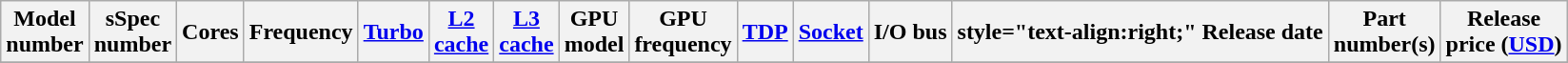<table class="wikitable">
<tr>
<th>Model<br>number</th>
<th>sSpec<br>number</th>
<th>Cores</th>
<th>Frequency</th>
<th><a href='#'>Turbo</a></th>
<th><a href='#'>L2<br>cache</a></th>
<th><a href='#'>L3<br>cache</a></th>
<th>GPU<br>model</th>
<th>GPU<br>frequency</th>
<th><a href='#'>TDP</a></th>
<th><a href='#'>Socket</a></th>
<th>I/O bus<br></th>
<th>style="text-align:right;"  Release date</th>
<th>Part<br>number(s)</th>
<th>Release<br>price (<a href='#'>USD</a>)<br></th>
</tr>
<tr>
</tr>
</table>
